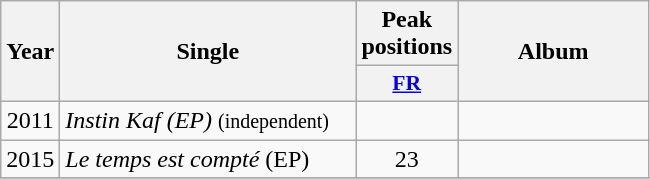<table class="wikitable">
<tr>
<th align="center" rowspan="2" width="10">Year</th>
<th align="center" rowspan="2" width="190">Single</th>
<th align="center" colspan="1" width="30">Peak positions</th>
<th align="center" rowspan="2" width="120">Album</th>
</tr>
<tr>
<th scope="col" style="width:3em;font-size:90%;"><a href='#'>FR</a><br></th>
</tr>
<tr>
<td align="center" rowspan="1">2011</td>
<td><em>Instin Kaf (EP)</em> <small>(independent)</small></td>
<td align="center"></td>
<td align="center"></td>
</tr>
<tr>
<td align="center" rowspan="1">2015</td>
<td><em>Le temps est compté</em> (EP)</td>
<td align="center">23</td>
<td align="center"></td>
</tr>
<tr>
</tr>
</table>
